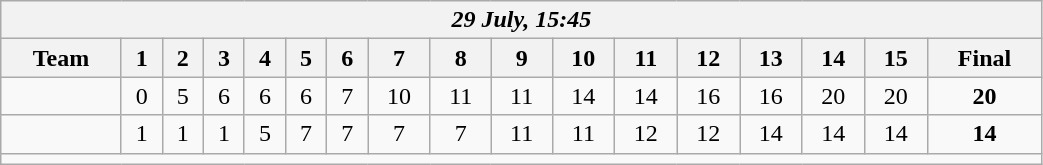<table class=wikitable style="text-align:center; width: 55%">
<tr>
<th colspan=17><em>29 July, 15:45</em></th>
</tr>
<tr>
<th>Team</th>
<th>1</th>
<th>2</th>
<th>3</th>
<th>4</th>
<th>5</th>
<th>6</th>
<th>7</th>
<th>8</th>
<th>9</th>
<th>10</th>
<th>11</th>
<th>12</th>
<th>13</th>
<th>14</th>
<th>15</th>
<th>Final</th>
</tr>
<tr>
<td align=left><strong></strong></td>
<td>0</td>
<td>5</td>
<td>6</td>
<td>6</td>
<td>6</td>
<td>7</td>
<td>10</td>
<td>11</td>
<td>11</td>
<td>14</td>
<td>14</td>
<td>16</td>
<td>16</td>
<td>20</td>
<td>20</td>
<td><strong>20</strong></td>
</tr>
<tr>
<td align=left></td>
<td>1</td>
<td>1</td>
<td>1</td>
<td>5</td>
<td>7</td>
<td>7</td>
<td>7</td>
<td>7</td>
<td>11</td>
<td>11</td>
<td>12</td>
<td>12</td>
<td>14</td>
<td>14</td>
<td>14</td>
<td><strong>14</strong></td>
</tr>
<tr>
<td colspan=17></td>
</tr>
</table>
